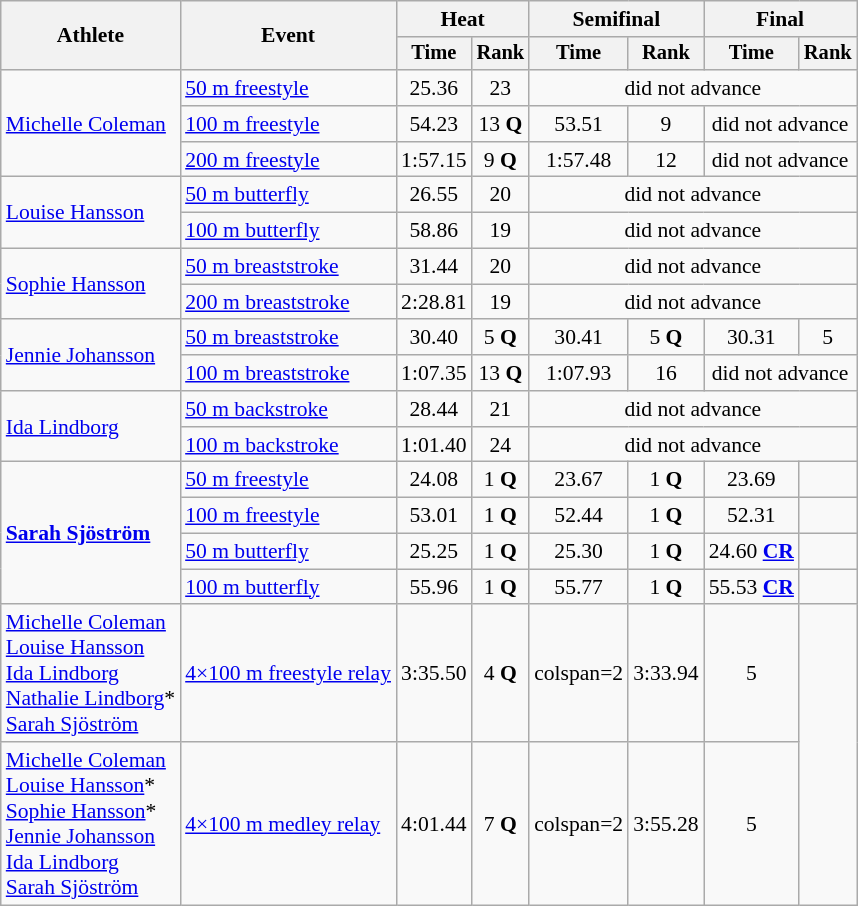<table class=wikitable style="font-size:90%">
<tr>
<th rowspan="2">Athlete</th>
<th rowspan="2">Event</th>
<th colspan="2">Heat</th>
<th colspan="2">Semifinal</th>
<th colspan="2">Final</th>
</tr>
<tr style="font-size:95%">
<th>Time</th>
<th>Rank</th>
<th>Time</th>
<th>Rank</th>
<th>Time</th>
<th>Rank</th>
</tr>
<tr align=center>
<td align=left rowspan=3><a href='#'>Michelle Coleman</a></td>
<td align=left><a href='#'>50 m freestyle</a></td>
<td>25.36</td>
<td>23</td>
<td colspan=4>did not advance</td>
</tr>
<tr align=center>
<td align=left><a href='#'>100 m freestyle</a></td>
<td>54.23</td>
<td>13 <strong>Q</strong></td>
<td>53.51</td>
<td>9</td>
<td colspan=2>did not advance</td>
</tr>
<tr align=center>
<td align=left><a href='#'>200 m freestyle</a></td>
<td>1:57.15</td>
<td>9 <strong>Q</strong></td>
<td>1:57.48</td>
<td>12</td>
<td colspan=2>did not advance</td>
</tr>
<tr align=center>
<td align=left rowspan=2><a href='#'>Louise Hansson</a></td>
<td align=left><a href='#'>50 m butterfly</a></td>
<td>26.55</td>
<td>20</td>
<td colspan=4>did not advance</td>
</tr>
<tr align=center>
<td align=left><a href='#'>100 m butterfly</a></td>
<td>58.86</td>
<td>19</td>
<td colspan=4>did not advance</td>
</tr>
<tr align=center>
<td align=left rowspan=2><a href='#'>Sophie Hansson</a></td>
<td align=left><a href='#'>50 m breaststroke</a></td>
<td>31.44</td>
<td>20</td>
<td colspan=4>did not advance</td>
</tr>
<tr align=center>
<td align=left><a href='#'>200 m breaststroke</a></td>
<td>2:28.81</td>
<td>19</td>
<td colspan=4>did not advance</td>
</tr>
<tr align=center>
<td align=left rowspan=2><a href='#'>Jennie Johansson</a></td>
<td align=left><a href='#'>50 m breaststroke</a></td>
<td>30.40</td>
<td>5 <strong>Q</strong></td>
<td>30.41</td>
<td>5 <strong>Q</strong></td>
<td>30.31</td>
<td>5</td>
</tr>
<tr align=center>
<td align=left><a href='#'>100 m breaststroke</a></td>
<td>1:07.35</td>
<td>13 <strong>Q</strong></td>
<td>1:07.93</td>
<td>16</td>
<td colspan=2>did not advance</td>
</tr>
<tr align=center>
<td align=left rowspan=2><a href='#'>Ida Lindborg</a></td>
<td align=left><a href='#'>50 m backstroke</a></td>
<td>28.44</td>
<td>21</td>
<td colspan=4>did not advance</td>
</tr>
<tr align=center>
<td align=left><a href='#'>100 m backstroke</a></td>
<td>1:01.40</td>
<td>24</td>
<td colspan=4>did not advance</td>
</tr>
<tr align=center>
<td align=left rowspan=4><strong><a href='#'>Sarah Sjöström</a></strong></td>
<td align=left><a href='#'>50 m freestyle</a></td>
<td>24.08</td>
<td>1 <strong>Q</strong></td>
<td>23.67 </td>
<td>1 <strong>Q</strong></td>
<td>23.69</td>
<td></td>
</tr>
<tr align=center>
<td align=left><a href='#'>100 m freestyle</a></td>
<td>53.01</td>
<td>1 <strong>Q</strong></td>
<td>52.44</td>
<td>1 <strong>Q</strong></td>
<td>52.31</td>
<td></td>
</tr>
<tr align=center>
<td align=left><a href='#'>50 m butterfly</a></td>
<td>25.25</td>
<td>1 <strong>Q</strong></td>
<td>25.30</td>
<td>1 <strong>Q</strong></td>
<td>24.60 <strong><a href='#'>CR</a></strong></td>
<td></td>
</tr>
<tr align=center>
<td align=left><a href='#'>100 m butterfly</a></td>
<td>55.96</td>
<td>1 <strong>Q</strong></td>
<td>55.77</td>
<td>1 <strong>Q</strong></td>
<td>55.53 <strong><a href='#'>CR</a></strong></td>
<td></td>
</tr>
<tr align=center>
<td align=left><a href='#'>Michelle Coleman</a><br><a href='#'>Louise Hansson</a><br><a href='#'>Ida Lindborg</a><br><a href='#'>Nathalie Lindborg</a>*<br><a href='#'>Sarah Sjöström</a></td>
<td align=left><a href='#'>4×100 m freestyle relay</a></td>
<td>3:35.50</td>
<td>4 <strong>Q</strong></td>
<td>colspan=2 </td>
<td>3:33.94</td>
<td>5</td>
</tr>
<tr align=center>
<td align=left><a href='#'>Michelle Coleman</a><br><a href='#'>Louise Hansson</a>*<br><a href='#'>Sophie Hansson</a>*<br><a href='#'>Jennie Johansson</a><br><a href='#'>Ida Lindborg</a><br><a href='#'>Sarah Sjöström</a></td>
<td align=left><a href='#'>4×100 m medley relay</a></td>
<td>4:01.44</td>
<td>7 <strong>Q</strong></td>
<td>colspan=2 </td>
<td>3:55.28</td>
<td>5</td>
</tr>
</table>
